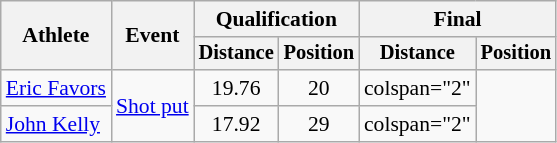<table class="wikitable" style="font-size:90%">
<tr>
<th rowspan="2">Athlete</th>
<th rowspan="2">Event</th>
<th colspan="2">Qualification</th>
<th colspan="2">Final</th>
</tr>
<tr style="font-size:95%">
<th>Distance</th>
<th>Position</th>
<th>Distance</th>
<th>Position</th>
</tr>
<tr align="center">
<td align="left"><a href='#'>Eric Favors</a></td>
<td rowspan="2" align="left"><a href='#'>Shot put</a></td>
<td>19.76</td>
<td>20</td>
<td>colspan="2" </td>
</tr>
<tr align="center">
<td align="left"><a href='#'>John Kelly</a></td>
<td>17.92</td>
<td>29</td>
<td>colspan="2" </td>
</tr>
</table>
